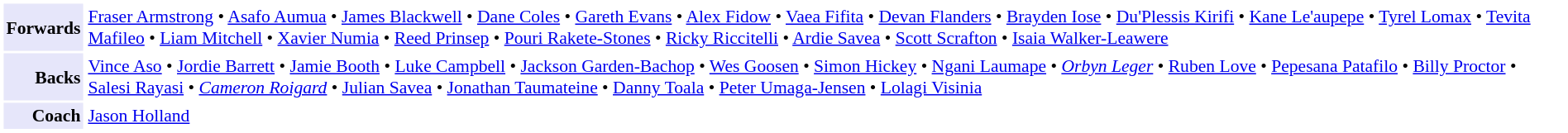<table cellpadding="2" style="border:1px solid white;font-size:90%">
<tr>
<td style="text-align:right;background:lavender"><strong>Forwards</strong></td>
<td style="text-align:left"><a href='#'>Fraser Armstrong</a> • <a href='#'>Asafo Aumua</a> • <a href='#'>James Blackwell</a> • <a href='#'>Dane Coles</a> • <a href='#'>Gareth Evans</a> • <a href='#'>Alex Fidow</a> • <a href='#'>Vaea Fifita</a> • <a href='#'>Devan Flanders</a> • <a href='#'>Brayden Iose</a> • <a href='#'>Du'Plessis Kirifi</a> • <a href='#'>Kane Le'aupepe</a> • <a href='#'>Tyrel Lomax</a> • <a href='#'>Tevita Mafileo</a> • <a href='#'>Liam Mitchell</a> • <a href='#'>Xavier Numia</a> • <a href='#'>Reed Prinsep</a> • <a href='#'>Pouri Rakete-Stones</a> • <a href='#'>Ricky Riccitelli</a> • <a href='#'>Ardie Savea</a> • <a href='#'>Scott Scrafton</a> • <a href='#'>Isaia Walker-Leawere</a></td>
</tr>
<tr>
<td style="text-align:right;background:lavender"><strong>Backs</strong></td>
<td style="text-align:left"><a href='#'>Vince Aso</a> • <a href='#'>Jordie Barrett</a> • <a href='#'>Jamie Booth</a> • <a href='#'>Luke Campbell</a> • <a href='#'>Jackson Garden-Bachop</a> • <a href='#'>Wes Goosen</a> • <a href='#'>Simon Hickey</a> • <a href='#'>Ngani Laumape</a> • <em><a href='#'>Orbyn Leger</a></em> • <a href='#'>Ruben Love</a> • <a href='#'>Pepesana Patafilo</a> • <a href='#'>Billy Proctor</a> • <a href='#'>Salesi Rayasi</a> • <em><a href='#'>Cameron Roigard</a></em> • <a href='#'>Julian Savea</a> • <a href='#'>Jonathan Taumateine</a> • <a href='#'>Danny Toala</a> • <a href='#'>Peter Umaga-Jensen</a> • <a href='#'>Lolagi Visinia</a></td>
</tr>
<tr>
<td style="text-align:right;background:lavender"><strong>Coach</strong></td>
<td style="text-align:left"><a href='#'>Jason Holland</a></td>
</tr>
</table>
